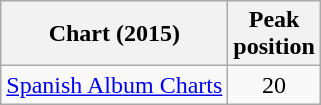<table class="wikitable sortable">
<tr>
<th>Chart (2015)</th>
<th>Peak<br>position</th>
</tr>
<tr>
<td><a href='#'>Spanish Album Charts</a></td>
<td align="center">20</td>
</tr>
</table>
